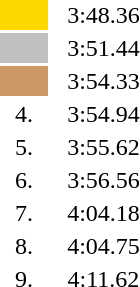<table style="text-align:center">
<tr>
<td width=30 bgcolor=gold></td>
<td align=left></td>
<td width=60>3:48.36</td>
</tr>
<tr>
<td bgcolor=silver></td>
<td align=left></td>
<td>3:51.44</td>
</tr>
<tr>
<td bgcolor=cc9966></td>
<td align=left></td>
<td>3:54.33</td>
</tr>
<tr>
<td>4.</td>
<td align=left></td>
<td>3:54.94</td>
</tr>
<tr>
<td>5.</td>
<td align=left></td>
<td>3:55.62</td>
</tr>
<tr>
<td>6.</td>
<td align=left></td>
<td>3:56.56</td>
</tr>
<tr>
<td>7.</td>
<td align=left></td>
<td>4:04.18</td>
</tr>
<tr>
<td>8.</td>
<td align=left></td>
<td>4:04.75</td>
</tr>
<tr>
<td>9.</td>
<td align=left></td>
<td>4:11.62</td>
</tr>
</table>
